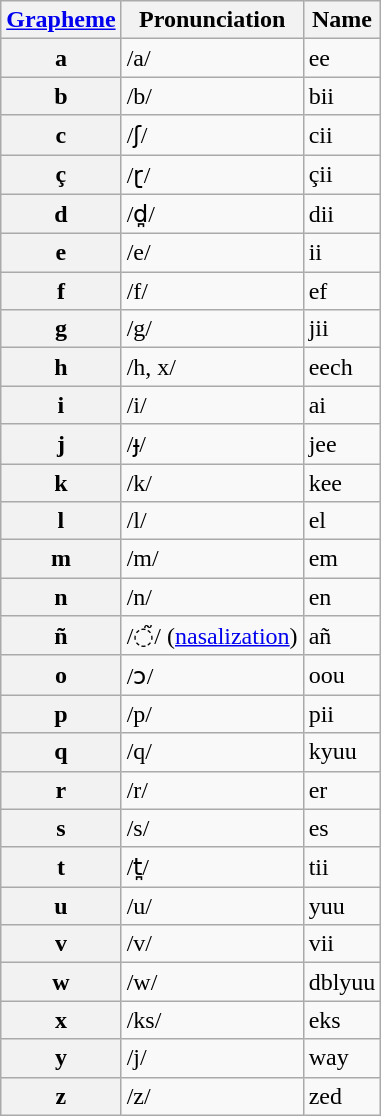<table class="wikitable">
<tr>
<th><a href='#'>Grapheme</a></th>
<th>Pronunciation</th>
<th>Name</th>
</tr>
<tr>
<th>a</th>
<td>/a/</td>
<td>ee</td>
</tr>
<tr>
<th>b</th>
<td>/b/</td>
<td>bii</td>
</tr>
<tr>
<th>c</th>
<td>/ʃ/</td>
<td>cii</td>
</tr>
<tr>
<th>ç</th>
<td>/ɽ/</td>
<td>çii</td>
</tr>
<tr>
<th>d</th>
<td>/d̪/</td>
<td>dii</td>
</tr>
<tr>
<th>e</th>
<td>/e/</td>
<td>ii</td>
</tr>
<tr>
<th>f</th>
<td>/f/</td>
<td>ef</td>
</tr>
<tr>
<th>g</th>
<td>/g/</td>
<td>jii</td>
</tr>
<tr>
<th>h</th>
<td>/h, x/</td>
<td>eech</td>
</tr>
<tr>
<th>i</th>
<td>/i/</td>
<td>ai</td>
</tr>
<tr>
<th>j</th>
<td>/ɟ/</td>
<td>jee</td>
</tr>
<tr>
<th>k</th>
<td>/k/</td>
<td>kee</td>
</tr>
<tr>
<th>l</th>
<td>/l/</td>
<td>el</td>
</tr>
<tr>
<th>m</th>
<td>/m/</td>
<td>em</td>
</tr>
<tr>
<th>n</th>
<td>/n/</td>
<td>en</td>
</tr>
<tr>
<th>ñ</th>
<td>/◌̃/ (<a href='#'>nasalization</a>)</td>
<td>añ</td>
</tr>
<tr>
<th>o</th>
<td>/ɔ/</td>
<td>oou</td>
</tr>
<tr>
<th>p</th>
<td>/p/</td>
<td>pii</td>
</tr>
<tr>
<th>q</th>
<td>/q/</td>
<td>kyuu</td>
</tr>
<tr>
<th>r</th>
<td>/r/</td>
<td>er</td>
</tr>
<tr>
<th>s</th>
<td>/s/</td>
<td>es</td>
</tr>
<tr>
<th>t</th>
<td>/t̪/</td>
<td>tii</td>
</tr>
<tr>
<th>u</th>
<td>/u/</td>
<td>yuu</td>
</tr>
<tr>
<th>v</th>
<td>/v/</td>
<td>vii</td>
</tr>
<tr>
<th>w</th>
<td>/w/</td>
<td>dblyuu</td>
</tr>
<tr>
<th>x</th>
<td>/ks/</td>
<td>eks</td>
</tr>
<tr>
<th>y</th>
<td>/j/</td>
<td>way</td>
</tr>
<tr>
<th>z</th>
<td>/z/</td>
<td>zed</td>
</tr>
</table>
